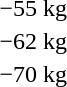<table>
<tr>
<td>−55 kg<br></td>
<td></td>
<td></td>
<td></td>
</tr>
<tr>
<td>−62 kg<br></td>
<td></td>
<td></td>
<td></td>
</tr>
<tr>
<td>−70 kg<br></td>
<td></td>
<td></td>
<td></td>
</tr>
</table>
